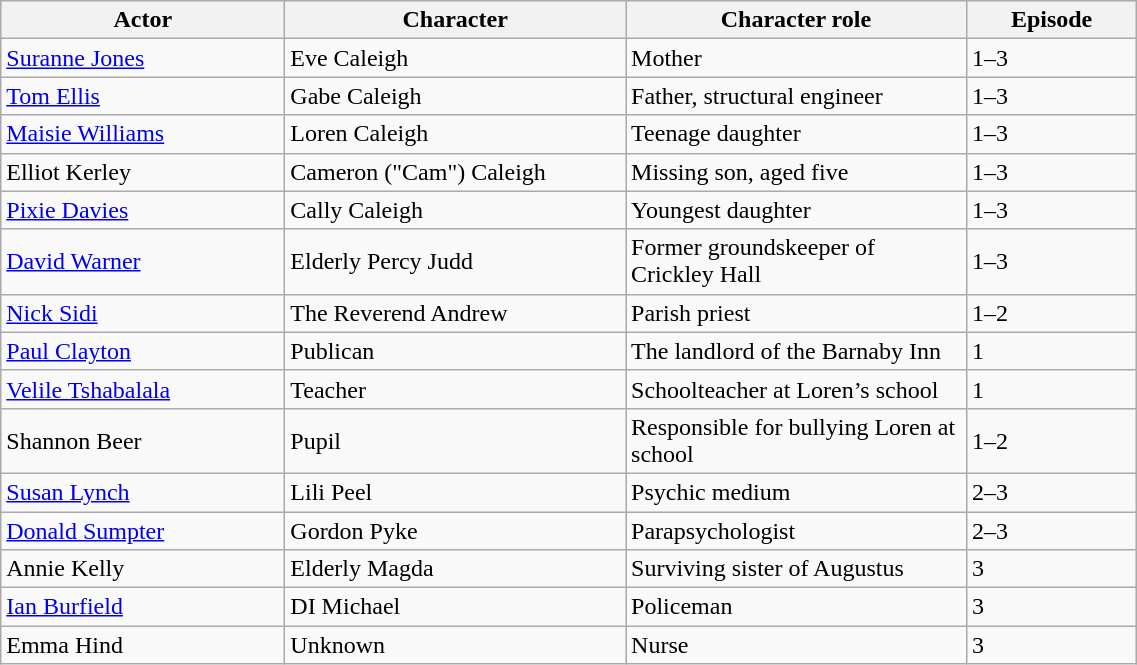<table class="wikitable" style="width:60%;">
<tr>
<th style="width:25%;">Actor</th>
<th style="width:30%;">Character</th>
<th style="width:30%;">Character role</th>
<th style="width:15%;">Episode</th>
</tr>
<tr>
<td><a href='#'>Suranne Jones</a></td>
<td>Eve Caleigh</td>
<td>Mother</td>
<td>1–3</td>
</tr>
<tr>
<td><a href='#'>Tom Ellis</a></td>
<td>Gabe Caleigh</td>
<td>Father, structural engineer</td>
<td>1–3</td>
</tr>
<tr>
<td><a href='#'>Maisie Williams</a></td>
<td>Loren Caleigh</td>
<td>Teenage daughter</td>
<td>1–3</td>
</tr>
<tr>
<td>Elliot Kerley</td>
<td>Cameron ("Cam") Caleigh</td>
<td>Missing son, aged five</td>
<td>1–3</td>
</tr>
<tr>
<td><a href='#'>Pixie Davies</a></td>
<td>Cally Caleigh</td>
<td>Youngest daughter</td>
<td>1–3</td>
</tr>
<tr>
<td><a href='#'>David Warner</a></td>
<td>Elderly Percy Judd</td>
<td>Former groundskeeper of Crickley Hall</td>
<td>1–3</td>
</tr>
<tr>
<td><a href='#'>Nick Sidi</a></td>
<td>The Reverend Andrew</td>
<td>Parish priest</td>
<td>1–2</td>
</tr>
<tr>
<td><a href='#'>Paul Clayton</a></td>
<td>Publican</td>
<td>The landlord of the Barnaby Inn</td>
<td>1</td>
</tr>
<tr>
<td><a href='#'>Velile Tshabalala</a></td>
<td>Teacher</td>
<td>Schoolteacher at Loren’s school</td>
<td>1</td>
</tr>
<tr>
<td>Shannon Beer</td>
<td>Pupil</td>
<td>Responsible for bullying Loren at school</td>
<td>1–2</td>
</tr>
<tr>
<td><a href='#'>Susan Lynch</a></td>
<td>Lili Peel</td>
<td>Psychic medium</td>
<td>2–3</td>
</tr>
<tr>
<td><a href='#'>Donald Sumpter</a></td>
<td>Gordon Pyke</td>
<td>Parapsychologist</td>
<td>2–3</td>
</tr>
<tr>
<td>Annie Kelly</td>
<td>Elderly Magda</td>
<td>Surviving sister of Augustus</td>
<td>3</td>
</tr>
<tr>
<td><a href='#'>Ian Burfield</a></td>
<td>DI Michael</td>
<td>Policeman</td>
<td>3</td>
</tr>
<tr>
<td>Emma Hind</td>
<td>Unknown</td>
<td>Nurse</td>
<td>3</td>
</tr>
</table>
